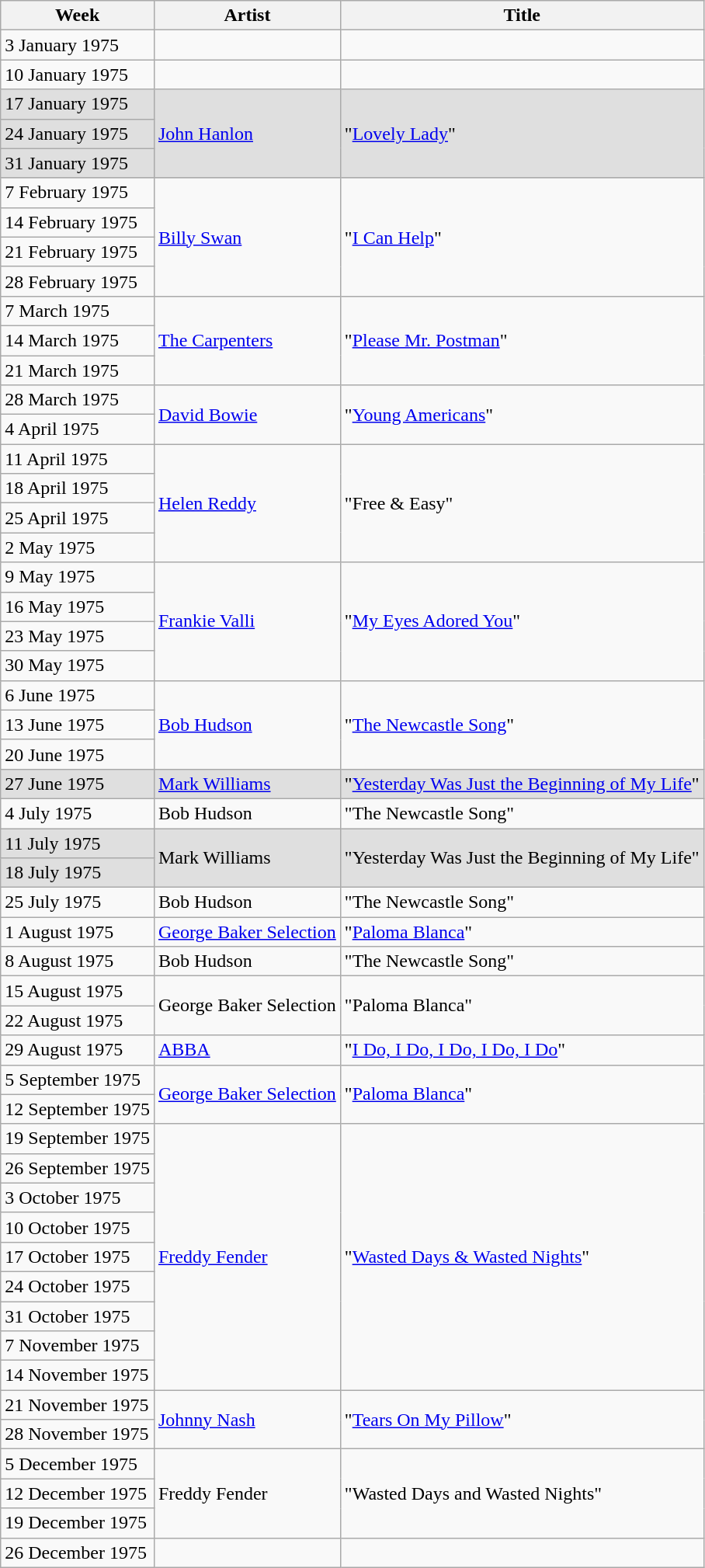<table class="wikitable">
<tr>
<th>Week</th>
<th>Artist</th>
<th>Title</th>
</tr>
<tr>
<td>3 January 1975</td>
<td></td>
<td></td>
</tr>
<tr>
<td>10 January 1975</td>
<td></td>
<td></td>
</tr>
<tr bgcolor="#DFDFDF">
<td>17 January 1975</td>
<td rowspan="3"><a href='#'>John Hanlon</a></td>
<td rowspan="3">"<a href='#'>Lovely Lady</a>"</td>
</tr>
<tr bgcolor="#DFDFDF">
<td>24 January 1975</td>
</tr>
<tr bgcolor="#DFDFDF">
<td>31 January 1975</td>
</tr>
<tr>
<td>7 February 1975</td>
<td rowspan="4"><a href='#'>Billy Swan</a></td>
<td rowspan="4">"<a href='#'>I Can Help</a>"</td>
</tr>
<tr>
<td>14 February 1975</td>
</tr>
<tr>
<td>21 February 1975</td>
</tr>
<tr>
<td>28 February 1975</td>
</tr>
<tr>
<td>7 March 1975</td>
<td rowspan="3"><a href='#'>The Carpenters</a></td>
<td rowspan="3">"<a href='#'>Please Mr. Postman</a>"</td>
</tr>
<tr>
<td>14 March 1975</td>
</tr>
<tr>
<td>21 March 1975</td>
</tr>
<tr>
<td>28 March 1975</td>
<td rowspan="2"><a href='#'>David Bowie</a></td>
<td rowspan="2">"<a href='#'>Young Americans</a>"</td>
</tr>
<tr>
<td>4 April 1975</td>
</tr>
<tr>
<td>11 April 1975</td>
<td rowspan="4"><a href='#'>Helen Reddy</a></td>
<td rowspan="4">"Free & Easy"</td>
</tr>
<tr>
<td>18 April 1975</td>
</tr>
<tr>
<td>25 April 1975</td>
</tr>
<tr>
<td>2 May 1975</td>
</tr>
<tr>
<td>9 May 1975</td>
<td rowspan="4"><a href='#'>Frankie Valli</a></td>
<td rowspan="4">"<a href='#'>My Eyes Adored You</a>"</td>
</tr>
<tr>
<td>16 May 1975</td>
</tr>
<tr>
<td>23 May 1975</td>
</tr>
<tr>
<td>30 May 1975</td>
</tr>
<tr>
<td>6 June 1975</td>
<td rowspan="3"><a href='#'>Bob Hudson</a></td>
<td rowspan="3">"<a href='#'>The Newcastle Song</a>"</td>
</tr>
<tr>
<td>13 June 1975</td>
</tr>
<tr>
<td>20 June 1975</td>
</tr>
<tr bgcolor="#DFDFDF">
<td>27 June 1975</td>
<td><a href='#'> Mark Williams</a></td>
<td>"<a href='#'>Yesterday Was Just the Beginning of My Life</a>"</td>
</tr>
<tr>
<td>4 July 1975</td>
<td>Bob Hudson</td>
<td>"The Newcastle Song"</td>
</tr>
<tr bgcolor="#DFDFDF">
<td>11 July 1975</td>
<td rowspan="2">Mark Williams</td>
<td rowspan="2">"Yesterday Was Just the Beginning of My Life"</td>
</tr>
<tr bgcolor="#DFDFDF">
<td>18 July 1975</td>
</tr>
<tr>
<td>25 July 1975</td>
<td>Bob Hudson</td>
<td>"The Newcastle Song"</td>
</tr>
<tr>
<td>1 August 1975</td>
<td><a href='#'>George Baker Selection</a></td>
<td>"<a href='#'>Paloma Blanca</a>"</td>
</tr>
<tr>
<td>8 August 1975</td>
<td>Bob Hudson</td>
<td>"The Newcastle Song"</td>
</tr>
<tr>
<td>15 August 1975</td>
<td rowspan="2">George Baker Selection</td>
<td rowspan="2">"Paloma Blanca"</td>
</tr>
<tr>
<td>22 August 1975</td>
</tr>
<tr>
<td>29 August 1975</td>
<td><a href='#'>ABBA</a></td>
<td>"<a href='#'>I Do, I Do, I Do, I Do, I Do</a>"</td>
</tr>
<tr>
<td>5 September 1975</td>
<td rowspan="2"><a href='#'>George Baker Selection</a></td>
<td rowspan="2">"<a href='#'>Paloma Blanca</a>"</td>
</tr>
<tr>
<td>12 September 1975</td>
</tr>
<tr>
<td>19 September 1975</td>
<td rowspan="9"><a href='#'>Freddy Fender</a></td>
<td rowspan="9">"<a href='#'>Wasted Days & Wasted Nights</a>"</td>
</tr>
<tr>
<td>26 September 1975</td>
</tr>
<tr>
<td>3 October 1975</td>
</tr>
<tr>
<td>10 October 1975</td>
</tr>
<tr>
<td>17 October 1975</td>
</tr>
<tr>
<td>24 October 1975</td>
</tr>
<tr>
<td>31 October 1975</td>
</tr>
<tr>
<td>7 November 1975</td>
</tr>
<tr>
<td>14 November 1975</td>
</tr>
<tr>
<td>21 November 1975</td>
<td rowspan="2"><a href='#'>Johnny Nash</a></td>
<td rowspan="2">"<a href='#'>Tears On My Pillow</a>"</td>
</tr>
<tr>
<td>28 November 1975</td>
</tr>
<tr>
<td>5 December 1975</td>
<td rowspan="3">Freddy Fender</td>
<td rowspan="3">"Wasted Days and Wasted Nights"</td>
</tr>
<tr>
<td>12 December 1975</td>
</tr>
<tr>
<td>19 December 1975</td>
</tr>
<tr>
<td>26 December 1975</td>
<td></td>
<td></td>
</tr>
</table>
